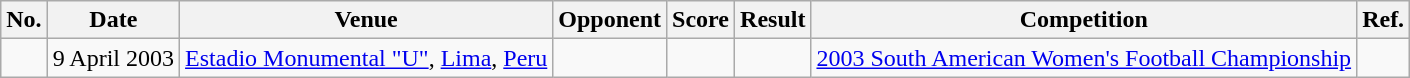<table class="wikitable">
<tr>
<th>No.</th>
<th>Date</th>
<th>Venue</th>
<th>Opponent</th>
<th>Score</th>
<th>Result</th>
<th>Competition</th>
<th>Ref.</th>
</tr>
<tr>
<td></td>
<td>9 April 2003</td>
<td><a href='#'>Estadio Monumental "U"</a>, <a href='#'>Lima</a>, <a href='#'>Peru</a></td>
<td></td>
<td></td>
<td></td>
<td><a href='#'>2003 South American Women's Football Championship</a></td>
<td></td>
</tr>
</table>
